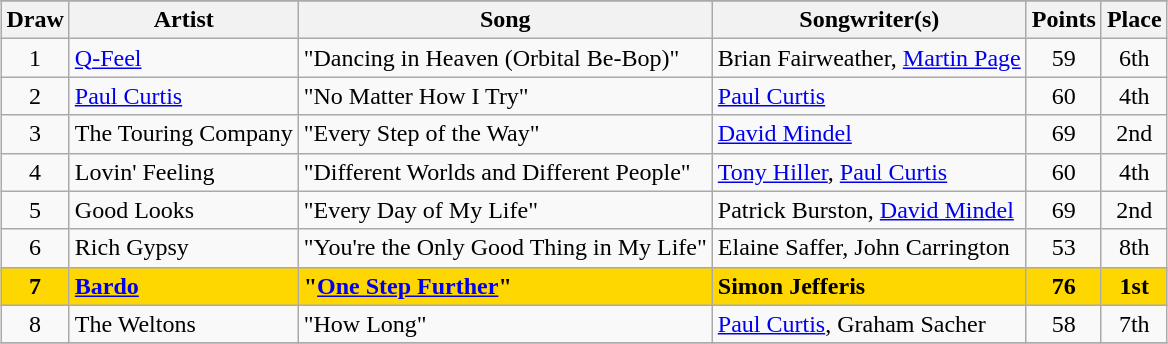<table class="sortable wikitable" style="margin: 1em auto 1em auto; text-align:center">
<tr>
</tr>
<tr>
<th scope="col">Draw</th>
<th scope="col">Artist</th>
<th scope="col">Song</th>
<th scope="col">Songwriter(s)</th>
<th scope="col">Points</th>
<th scope="col">Place</th>
</tr>
<tr>
<td>1</td>
<td align="left"><a href='#'>Q-Feel</a></td>
<td align="left">"Dancing in Heaven (Orbital Be-Bop)"</td>
<td align="left">Brian Fairweather, <a href='#'>Martin Page</a></td>
<td>59</td>
<td>6th</td>
</tr>
<tr>
<td>2</td>
<td align="left"><a href='#'>Paul Curtis</a></td>
<td align="left">"No Matter How I Try"</td>
<td align="left"><a href='#'>Paul Curtis</a></td>
<td>60</td>
<td>4th</td>
</tr>
<tr>
<td>3</td>
<td align="left">The Touring Company</td>
<td align="left">"Every Step of the Way"</td>
<td align="left"><a href='#'>David Mindel</a></td>
<td>69</td>
<td>2nd</td>
</tr>
<tr>
<td>4</td>
<td align="left">Lovin' Feeling</td>
<td align="left">"Different Worlds and Different People"</td>
<td align="left"><a href='#'>Tony Hiller</a>, <a href='#'>Paul Curtis</a></td>
<td>60</td>
<td>4th</td>
</tr>
<tr>
<td>5</td>
<td align="left">Good Looks</td>
<td align="left">"Every Day of My Life"</td>
<td align="left">Patrick Burston, <a href='#'>David Mindel</a></td>
<td>69</td>
<td>2nd</td>
</tr>
<tr>
<td>6</td>
<td align="left">Rich Gypsy</td>
<td align="left">"You're the Only Good Thing in My Life"</td>
<td align="left">Elaine Saffer, John Carrington</td>
<td>53</td>
<td>8th</td>
</tr>
<tr style="font-weight:bold; background:gold;">
<td>7</td>
<td align="left"><a href='#'>Bardo</a></td>
<td align="left">"<a href='#'>One Step Further</a>"</td>
<td align="left">Simon Jefferis</td>
<td>76</td>
<td>1st</td>
</tr>
<tr>
<td>8</td>
<td align="left">The Weltons</td>
<td align="left">"How Long"</td>
<td align="left"><a href='#'>Paul Curtis</a>, Graham Sacher</td>
<td>58</td>
<td>7th</td>
</tr>
<tr>
</tr>
</table>
